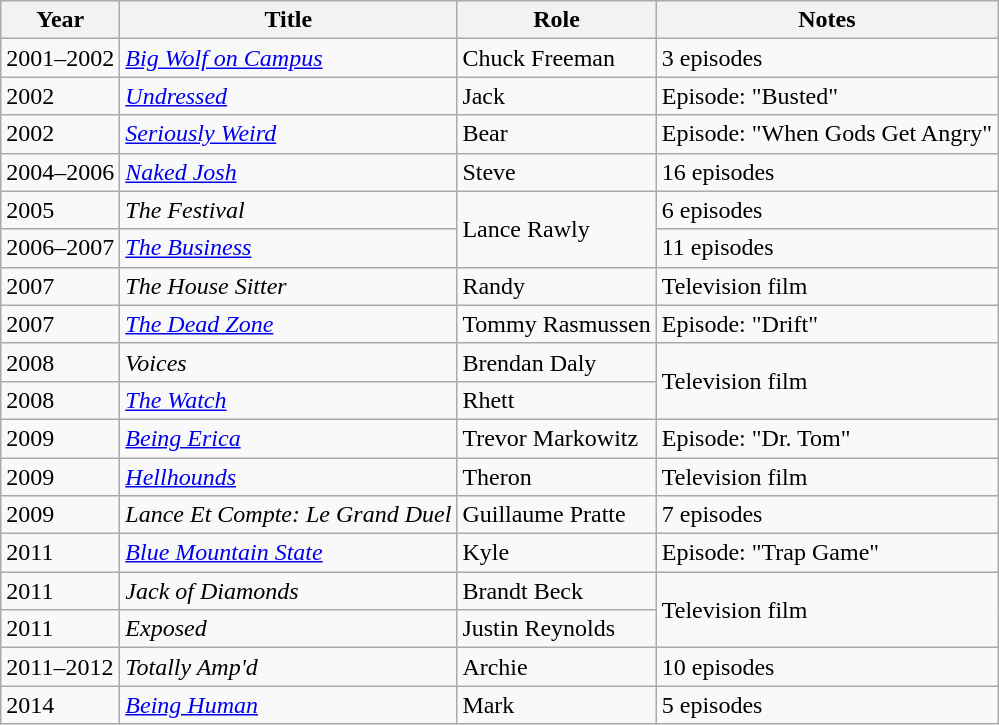<table class="wikitable sortable">
<tr>
<th>Year</th>
<th>Title</th>
<th>Role</th>
<th>Notes</th>
</tr>
<tr>
<td>2001–2002</td>
<td><em><a href='#'>Big Wolf on Campus</a></em></td>
<td>Chuck Freeman</td>
<td>3 episodes</td>
</tr>
<tr>
<td>2002</td>
<td><em><a href='#'>Undressed</a></em></td>
<td>Jack</td>
<td>Episode: "Busted"</td>
</tr>
<tr>
<td>2002</td>
<td><em><a href='#'>Seriously Weird</a></em></td>
<td>Bear</td>
<td>Episode: "When Gods Get Angry"</td>
</tr>
<tr>
<td>2004–2006</td>
<td><em><a href='#'>Naked Josh</a></em></td>
<td>Steve</td>
<td>16 episodes</td>
</tr>
<tr>
<td>2005</td>
<td><em>The Festival</em></td>
<td rowspan="2">Lance Rawly</td>
<td>6 episodes</td>
</tr>
<tr>
<td>2006–2007</td>
<td><a href='#'><em>The Business</em></a></td>
<td>11 episodes</td>
</tr>
<tr>
<td>2007</td>
<td><em>The House Sitter</em></td>
<td>Randy</td>
<td>Television film</td>
</tr>
<tr>
<td>2007</td>
<td><a href='#'><em>The Dead Zone</em></a></td>
<td>Tommy Rasmussen</td>
<td>Episode: "Drift"</td>
</tr>
<tr>
<td>2008</td>
<td><em>Voices</em></td>
<td>Brendan Daly</td>
<td rowspan="2">Television film</td>
</tr>
<tr>
<td>2008</td>
<td><a href='#'><em>The Watch</em></a></td>
<td>Rhett</td>
</tr>
<tr>
<td>2009</td>
<td><em><a href='#'>Being Erica</a></em></td>
<td>Trevor Markowitz</td>
<td>Episode: "Dr. Tom"</td>
</tr>
<tr>
<td>2009</td>
<td><a href='#'><em>Hellhounds</em></a></td>
<td>Theron</td>
<td>Television film</td>
</tr>
<tr>
<td>2009</td>
<td><em>Lance Et Compte: Le Grand Duel</em></td>
<td>Guillaume Pratte</td>
<td>7 episodes</td>
</tr>
<tr>
<td>2011</td>
<td><em><a href='#'>Blue Mountain State</a></em></td>
<td>Kyle</td>
<td>Episode: "Trap Game"</td>
</tr>
<tr>
<td>2011</td>
<td><em>Jack of Diamonds</em></td>
<td>Brandt Beck</td>
<td rowspan="2">Television film</td>
</tr>
<tr>
<td>2011</td>
<td><em>Exposed</em></td>
<td>Justin Reynolds</td>
</tr>
<tr>
<td>2011–2012</td>
<td><em>Totally Amp'd</em></td>
<td>Archie</td>
<td>10 episodes</td>
</tr>
<tr>
<td>2014</td>
<td><a href='#'><em>Being Human</em></a></td>
<td>Mark</td>
<td>5 episodes</td>
</tr>
</table>
